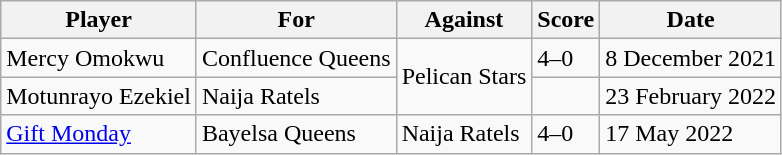<table class="wikitable">
<tr>
<th>Player</th>
<th>For</th>
<th>Against</th>
<th>Score</th>
<th>Date</th>
</tr>
<tr>
<td> Mercy Omokwu</td>
<td>Confluence Queens</td>
<td rowspan=2>Pelican Stars</td>
<td>4–0</td>
<td>8 December 2021</td>
</tr>
<tr>
<td> Motunrayo Ezekiel</td>
<td>Naija Ratels</td>
<td></td>
<td>23 February 2022</td>
</tr>
<tr>
<td> <a href='#'>Gift Monday</a></td>
<td>Bayelsa Queens</td>
<td>Naija Ratels</td>
<td>4–0</td>
<td>17 May 2022</td>
</tr>
</table>
